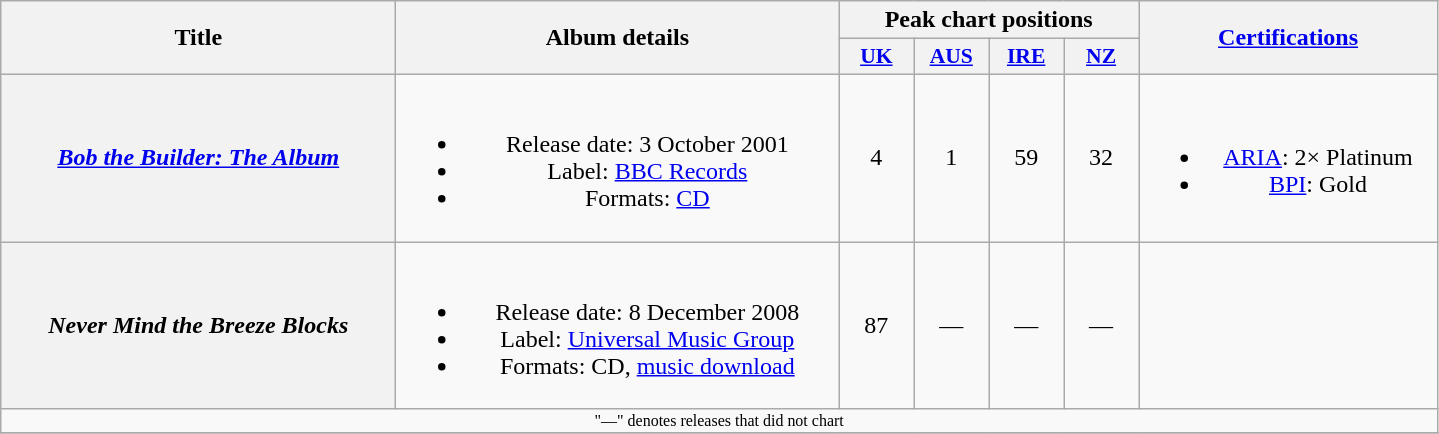<table class="wikitable plainrowheaders" style="text-align:center;">
<tr>
<th rowspan="2" style="width:16em;">Title</th>
<th rowspan="2" style="width:18em;">Album details</th>
<th colspan="4">Peak chart positions</th>
<th rowspan="2" style="width:12em;"><a href='#'>Certifications</a></th>
</tr>
<tr>
<th scope="col" style="width:3em;font-size:90%;"><a href='#'>UK</a><br></th>
<th scope="col" style="width:3em;font-size:90%;"><a href='#'>AUS</a><br></th>
<th scope="col" style="width:3em;font-size:90%;"><a href='#'>IRE</a><br></th>
<th scope="col" style="width:3em;font-size:90%;"><a href='#'>NZ</a><br></th>
</tr>
<tr>
<th scope="row"><em><a href='#'>Bob the Builder: The Album</a></em><br></th>
<td><br><ul><li>Release date: 3 October 2001</li><li>Label: <a href='#'>BBC Records</a></li><li>Formats: <a href='#'>CD</a></li></ul></td>
<td>4</td>
<td>1</td>
<td>59</td>
<td>32</td>
<td><br><ul><li><a href='#'>ARIA</a>: 2× Platinum</li><li><a href='#'>BPI</a>: Gold</li></ul></td>
</tr>
<tr>
<th scope="row"><em>Never Mind the Breeze Blocks</em><br></th>
<td><br><ul><li>Release date: 8 December 2008</li><li>Label: <a href='#'>Universal Music Group</a></li><li>Formats: CD, <a href='#'>music download</a></li></ul></td>
<td>87</td>
<td>—</td>
<td>—</td>
<td>—</td>
<td></td>
</tr>
<tr>
<td colspan="7" style="font-size:8pt">"—" denotes releases that did not chart</td>
</tr>
<tr>
</tr>
</table>
